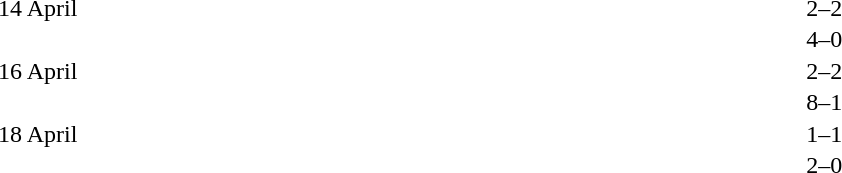<table cellspacing=1 width=70%>
<tr>
<th width=25%></th>
<th width=30%></th>
<th width=15%></th>
<th width=30%></th>
</tr>
<tr>
<td>14 April</td>
<td align=right></td>
<td align=center>2–2</td>
<td></td>
</tr>
<tr>
<td></td>
<td align=right></td>
<td align=center>4–0</td>
<td></td>
</tr>
<tr>
<td>16 April</td>
<td align=right></td>
<td align=center>2–2</td>
<td></td>
</tr>
<tr>
<td></td>
<td align=right></td>
<td align=center>8–1</td>
<td></td>
</tr>
<tr>
<td>18 April</td>
<td align=right></td>
<td align=center>1–1</td>
<td></td>
</tr>
<tr>
<td></td>
<td align=right></td>
<td align=center>2–0</td>
<td></td>
</tr>
</table>
